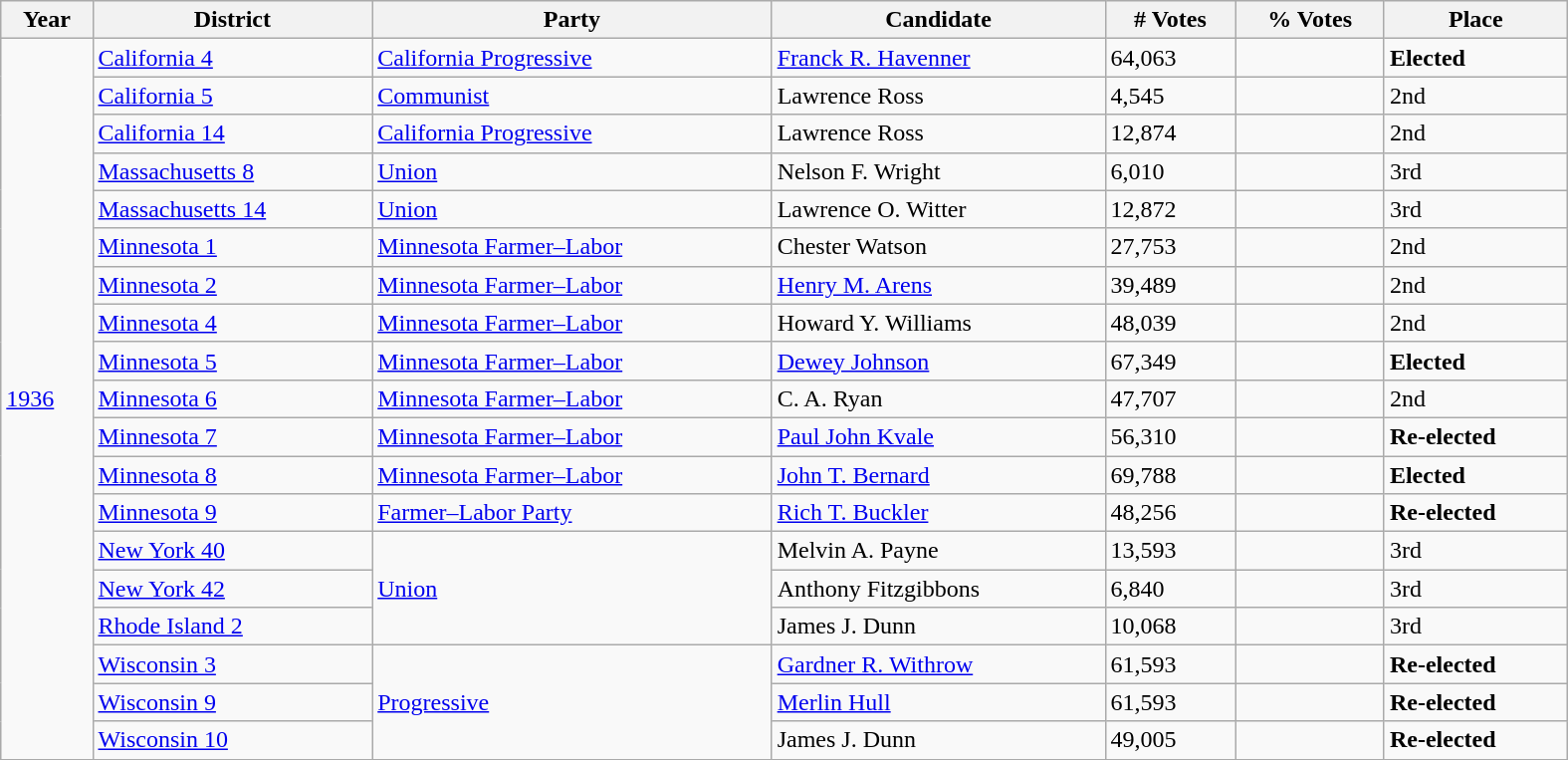<table class="wikitable sortable collapsible collapsed" style="width:1050px">
<tr>
<th>Year</th>
<th>District</th>
<th>Party</th>
<th>Candidate</th>
<th># Votes</th>
<th>% Votes</th>
<th>Place</th>
</tr>
<tr>
<td rowspan="19"><a href='#'>1936</a></td>
<td><a href='#'>California 4</a></td>
<td><a href='#'>California Progressive</a></td>
<td><a href='#'>Franck R. Havenner</a></td>
<td>64,063</td>
<td></td>
<td><strong>Elected</strong></td>
</tr>
<tr>
<td><a href='#'>California 5</a></td>
<td><a href='#'>Communist</a></td>
<td>Lawrence Ross</td>
<td>4,545</td>
<td></td>
<td>2nd</td>
</tr>
<tr>
<td><a href='#'>California 14</a></td>
<td><a href='#'>California Progressive</a></td>
<td>Lawrence Ross</td>
<td>12,874</td>
<td></td>
<td>2nd</td>
</tr>
<tr>
<td><a href='#'>Massachusetts 8</a></td>
<td><a href='#'>Union</a></td>
<td>Nelson F. Wright</td>
<td>6,010</td>
<td></td>
<td>3rd</td>
</tr>
<tr>
<td><a href='#'>Massachusetts 14</a></td>
<td><a href='#'>Union</a></td>
<td>Lawrence O. Witter</td>
<td>12,872</td>
<td></td>
<td>3rd</td>
</tr>
<tr>
<td><a href='#'>Minnesota 1</a></td>
<td><a href='#'>Minnesota Farmer–Labor</a></td>
<td>Chester Watson</td>
<td>27,753</td>
<td></td>
<td>2nd</td>
</tr>
<tr>
<td><a href='#'>Minnesota 2</a></td>
<td><a href='#'>Minnesota Farmer–Labor</a></td>
<td><a href='#'>Henry M. Arens</a></td>
<td>39,489</td>
<td></td>
<td>2nd</td>
</tr>
<tr>
<td><a href='#'>Minnesota 4</a></td>
<td><a href='#'>Minnesota Farmer–Labor</a></td>
<td>Howard Y. Williams</td>
<td>48,039</td>
<td></td>
<td>2nd</td>
</tr>
<tr>
<td><a href='#'>Minnesota 5</a></td>
<td><a href='#'>Minnesota Farmer–Labor</a></td>
<td><a href='#'>Dewey Johnson</a></td>
<td>67,349</td>
<td></td>
<td><strong>Elected</strong></td>
</tr>
<tr>
<td><a href='#'>Minnesota 6</a></td>
<td><a href='#'>Minnesota Farmer–Labor</a></td>
<td>C. A. Ryan</td>
<td>47,707</td>
<td></td>
<td>2nd</td>
</tr>
<tr>
<td><a href='#'>Minnesota 7</a></td>
<td><a href='#'>Minnesota Farmer–Labor</a></td>
<td><a href='#'>Paul John Kvale</a></td>
<td>56,310</td>
<td></td>
<td><strong>Re-elected</strong></td>
</tr>
<tr>
<td><a href='#'>Minnesota 8</a></td>
<td><a href='#'>Minnesota Farmer–Labor</a></td>
<td><a href='#'>John T. Bernard</a></td>
<td>69,788</td>
<td></td>
<td><strong>Elected</strong></td>
</tr>
<tr>
<td><a href='#'>Minnesota 9</a></td>
<td><a href='#'>Farmer–Labor Party</a></td>
<td><a href='#'>Rich T. Buckler</a></td>
<td>48,256</td>
<td></td>
<td data-sort-value="1st"><strong>Re-elected</strong></td>
</tr>
<tr>
<td><a href='#'>New York 40</a></td>
<td rowspan="3"><a href='#'>Union</a></td>
<td>Melvin A. Payne</td>
<td>13,593</td>
<td></td>
<td>3rd</td>
</tr>
<tr>
<td><a href='#'>New York 42</a></td>
<td>Anthony Fitzgibbons</td>
<td>6,840</td>
<td></td>
<td>3rd</td>
</tr>
<tr>
<td><a href='#'>Rhode Island 2</a></td>
<td>James J. Dunn</td>
<td>10,068</td>
<td></td>
<td>3rd</td>
</tr>
<tr>
<td><a href='#'>Wisconsin 3</a></td>
<td rowspan="3"><a href='#'>Progressive</a></td>
<td><a href='#'>Gardner R. Withrow</a></td>
<td>61,593</td>
<td></td>
<td><strong>Re-elected</strong></td>
</tr>
<tr>
<td><a href='#'>Wisconsin 9</a></td>
<td><a href='#'>Merlin Hull</a></td>
<td>61,593</td>
<td></td>
<td><strong>Re-elected</strong></td>
</tr>
<tr>
<td><a href='#'>Wisconsin 10</a></td>
<td>James J. Dunn</td>
<td>49,005</td>
<td></td>
<td><strong>Re-elected</strong></td>
</tr>
<tr>
</tr>
</table>
